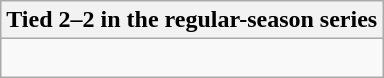<table class="wikitable collapsible collapsed">
<tr>
<th>Tied 2–2 in the regular-season series</th>
</tr>
<tr>
<td><br>


</td>
</tr>
</table>
